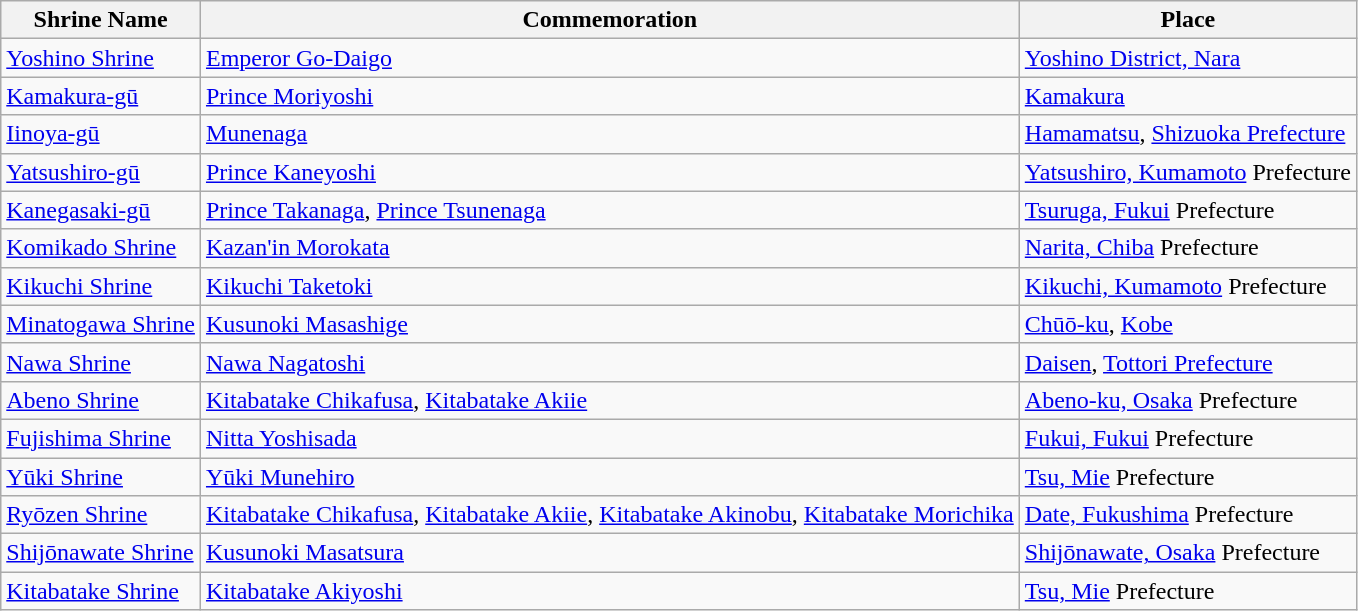<table class="wikitable">
<tr>
<th>Shrine Name</th>
<th>Commemoration</th>
<th>Place</th>
</tr>
<tr>
<td><a href='#'>Yoshino Shrine</a></td>
<td><a href='#'>Emperor Go-Daigo</a></td>
<td><a href='#'>Yoshino District, Nara</a></td>
</tr>
<tr>
<td><a href='#'>Kamakura-gū</a></td>
<td><a href='#'>Prince Moriyoshi</a></td>
<td><a href='#'>Kamakura</a></td>
</tr>
<tr>
<td><a href='#'>Iinoya-gū</a></td>
<td><a href='#'>Munenaga</a></td>
<td><a href='#'>Hamamatsu</a>, <a href='#'>Shizuoka Prefecture</a></td>
</tr>
<tr>
<td><a href='#'>Yatsushiro-gū</a></td>
<td><a href='#'>Prince Kaneyoshi</a></td>
<td><a href='#'>Yatsushiro, Kumamoto</a> Prefecture</td>
</tr>
<tr>
<td><a href='#'>Kanegasaki-gū</a></td>
<td><a href='#'>Prince Takanaga</a>, <a href='#'>Prince Tsunenaga</a></td>
<td><a href='#'>Tsuruga, Fukui</a> Prefecture</td>
</tr>
<tr>
<td><a href='#'>Komikado Shrine</a></td>
<td><a href='#'>Kazan'in Morokata</a></td>
<td><a href='#'>Narita, Chiba</a> Prefecture</td>
</tr>
<tr>
<td><a href='#'>Kikuchi Shrine</a></td>
<td><a href='#'>Kikuchi Taketoki</a></td>
<td><a href='#'>Kikuchi, Kumamoto</a> Prefecture</td>
</tr>
<tr>
<td><a href='#'>Minatogawa Shrine</a></td>
<td><a href='#'>Kusunoki Masashige</a></td>
<td><a href='#'>Chūō-ku</a>, <a href='#'>Kobe</a></td>
</tr>
<tr>
<td><a href='#'>Nawa Shrine</a></td>
<td><a href='#'>Nawa Nagatoshi</a></td>
<td><a href='#'>Daisen</a>, <a href='#'>Tottori Prefecture</a></td>
</tr>
<tr>
<td><a href='#'>Abeno Shrine</a></td>
<td><a href='#'>Kitabatake Chikafusa</a>, <a href='#'>Kitabatake Akiie</a></td>
<td><a href='#'>Abeno-ku, Osaka</a> Prefecture</td>
</tr>
<tr>
<td><a href='#'>Fujishima Shrine</a></td>
<td><a href='#'>Nitta Yoshisada</a></td>
<td><a href='#'>Fukui, Fukui</a> Prefecture</td>
</tr>
<tr>
<td><a href='#'>Yūki Shrine</a></td>
<td><a href='#'>Yūki Munehiro</a></td>
<td><a href='#'>Tsu, Mie</a> Prefecture</td>
</tr>
<tr>
<td><a href='#'>Ryōzen Shrine</a></td>
<td><a href='#'>Kitabatake Chikafusa</a>, <a href='#'>Kitabatake Akiie</a>, <a href='#'>Kitabatake Akinobu</a>, <a href='#'>Kitabatake Morichika</a></td>
<td><a href='#'>Date, Fukushima</a> Prefecture</td>
</tr>
<tr>
<td><a href='#'>Shijōnawate Shrine</a></td>
<td><a href='#'>Kusunoki Masatsura</a></td>
<td><a href='#'>Shijōnawate, Osaka</a> Prefecture</td>
</tr>
<tr>
<td><a href='#'>Kitabatake Shrine</a></td>
<td><a href='#'>Kitabatake Akiyoshi</a></td>
<td><a href='#'>Tsu, Mie</a> Prefecture</td>
</tr>
</table>
